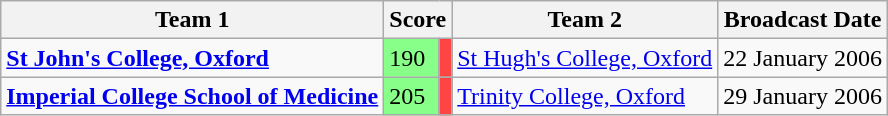<table class="wikitable" border="1">
<tr>
<th>Team 1</th>
<th colspan=2>Score</th>
<th>Team 2</th>
<th>Broadcast Date</th>
</tr>
<tr>
<td><strong><a href='#'>St John's College, Oxford</a></strong></td>
<td style="background:#88ff88">190</td>
<td style="background:#ff4444"></td>
<td><a href='#'>St Hugh's College, Oxford</a></td>
<td>22 January 2006</td>
</tr>
<tr>
<td><strong><a href='#'>Imperial College School of Medicine</a></strong></td>
<td style="background:#88ff88">205</td>
<td style="background:#ff4444"></td>
<td><a href='#'>Trinity College, Oxford</a></td>
<td>29 January 2006</td>
</tr>
</table>
